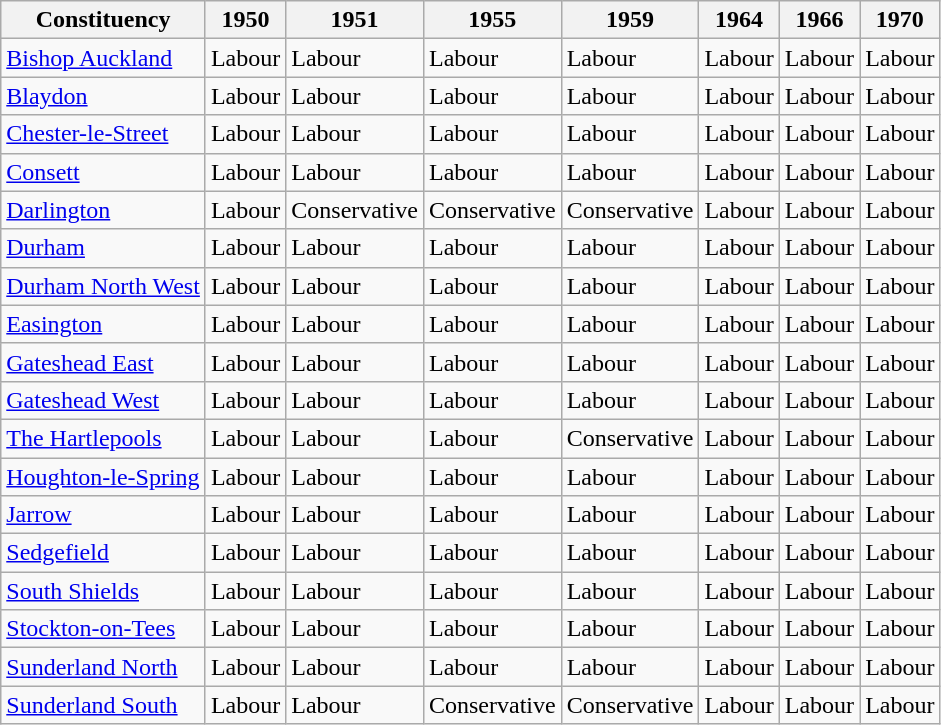<table class="wikitable">
<tr>
<th>Constituency</th>
<th>1950</th>
<th>1951</th>
<th>1955</th>
<th>1959</th>
<th>1964</th>
<th>1966</th>
<th>1970</th>
</tr>
<tr>
<td><a href='#'>Bishop Auckland</a></td>
<td bgcolor=>Labour</td>
<td bgcolor=>Labour</td>
<td bgcolor=>Labour</td>
<td bgcolor=>Labour</td>
<td bgcolor=>Labour</td>
<td bgcolor=>Labour</td>
<td bgcolor=>Labour</td>
</tr>
<tr>
<td><a href='#'>Blaydon</a></td>
<td bgcolor=>Labour</td>
<td bgcolor=>Labour</td>
<td bgcolor=>Labour</td>
<td bgcolor=>Labour</td>
<td bgcolor=>Labour</td>
<td bgcolor=>Labour</td>
<td bgcolor=>Labour</td>
</tr>
<tr>
<td><a href='#'>Chester-le-Street</a></td>
<td bgcolor=>Labour</td>
<td bgcolor=>Labour</td>
<td bgcolor=>Labour</td>
<td bgcolor=>Labour</td>
<td bgcolor=>Labour</td>
<td bgcolor=>Labour</td>
<td bgcolor=>Labour</td>
</tr>
<tr>
<td><a href='#'>Consett</a></td>
<td bgcolor=>Labour</td>
<td bgcolor=>Labour</td>
<td bgcolor=>Labour</td>
<td bgcolor=>Labour</td>
<td bgcolor=>Labour</td>
<td bgcolor=>Labour</td>
<td bgcolor=>Labour</td>
</tr>
<tr>
<td><a href='#'>Darlington</a></td>
<td bgcolor=>Labour</td>
<td bgcolor=>Conservative</td>
<td bgcolor=>Conservative</td>
<td bgcolor=>Conservative</td>
<td bgcolor=>Labour</td>
<td bgcolor=>Labour</td>
<td bgcolor=>Labour</td>
</tr>
<tr>
<td><a href='#'>Durham</a></td>
<td bgcolor=>Labour</td>
<td bgcolor=>Labour</td>
<td bgcolor=>Labour</td>
<td bgcolor=>Labour</td>
<td bgcolor=>Labour</td>
<td bgcolor=>Labour</td>
<td bgcolor=>Labour</td>
</tr>
<tr>
<td><a href='#'>Durham North West</a></td>
<td bgcolor=>Labour</td>
<td bgcolor=>Labour</td>
<td bgcolor=>Labour</td>
<td bgcolor=>Labour</td>
<td bgcolor=>Labour</td>
<td bgcolor=>Labour</td>
<td bgcolor=>Labour</td>
</tr>
<tr>
<td><a href='#'>Easington</a></td>
<td bgcolor=>Labour</td>
<td bgcolor=>Labour</td>
<td bgcolor=>Labour</td>
<td bgcolor=>Labour</td>
<td bgcolor=>Labour</td>
<td bgcolor=>Labour</td>
<td bgcolor=>Labour</td>
</tr>
<tr>
<td><a href='#'>Gateshead East</a></td>
<td bgcolor=>Labour</td>
<td bgcolor=>Labour</td>
<td bgcolor=>Labour</td>
<td bgcolor=>Labour</td>
<td bgcolor=>Labour</td>
<td bgcolor=>Labour</td>
<td bgcolor=>Labour</td>
</tr>
<tr>
<td><a href='#'>Gateshead West</a></td>
<td bgcolor=>Labour</td>
<td bgcolor=>Labour</td>
<td bgcolor=>Labour</td>
<td bgcolor=>Labour</td>
<td bgcolor=>Labour</td>
<td bgcolor=>Labour</td>
<td bgcolor=>Labour</td>
</tr>
<tr>
<td><a href='#'>The Hartlepools</a></td>
<td bgcolor=>Labour</td>
<td bgcolor=>Labour</td>
<td bgcolor=>Labour</td>
<td bgcolor=>Conservative</td>
<td bgcolor=>Labour</td>
<td bgcolor=>Labour</td>
<td bgcolor=>Labour</td>
</tr>
<tr>
<td><a href='#'>Houghton-le-Spring</a></td>
<td bgcolor=>Labour</td>
<td bgcolor=>Labour</td>
<td bgcolor=>Labour</td>
<td bgcolor=>Labour</td>
<td bgcolor=>Labour</td>
<td bgcolor=>Labour</td>
<td bgcolor=>Labour</td>
</tr>
<tr>
<td><a href='#'>Jarrow</a></td>
<td bgcolor=>Labour</td>
<td bgcolor=>Labour</td>
<td bgcolor=>Labour</td>
<td bgcolor=>Labour</td>
<td bgcolor=>Labour</td>
<td bgcolor=>Labour</td>
<td bgcolor=>Labour</td>
</tr>
<tr>
<td><a href='#'>Sedgefield</a></td>
<td bgcolor=>Labour</td>
<td bgcolor=>Labour</td>
<td bgcolor=>Labour</td>
<td bgcolor=>Labour</td>
<td bgcolor=>Labour</td>
<td bgcolor=>Labour</td>
<td bgcolor=>Labour</td>
</tr>
<tr>
<td><a href='#'>South Shields</a></td>
<td bgcolor=>Labour</td>
<td bgcolor=>Labour</td>
<td bgcolor=>Labour</td>
<td bgcolor=>Labour</td>
<td bgcolor=>Labour</td>
<td bgcolor=>Labour</td>
<td bgcolor=>Labour</td>
</tr>
<tr>
<td><a href='#'>Stockton-on-Tees</a></td>
<td bgcolor=>Labour</td>
<td bgcolor=>Labour</td>
<td bgcolor=>Labour</td>
<td bgcolor=>Labour</td>
<td bgcolor=>Labour</td>
<td bgcolor=>Labour</td>
<td bgcolor=>Labour</td>
</tr>
<tr>
<td><a href='#'>Sunderland North</a></td>
<td bgcolor=>Labour</td>
<td bgcolor=>Labour</td>
<td bgcolor=>Labour</td>
<td bgcolor=>Labour</td>
<td bgcolor=>Labour</td>
<td bgcolor=>Labour</td>
<td bgcolor=>Labour</td>
</tr>
<tr>
<td><a href='#'>Sunderland South</a></td>
<td bgcolor=>Labour</td>
<td bgcolor=>Labour</td>
<td bgcolor=>Conservative</td>
<td bgcolor=>Conservative</td>
<td bgcolor=>Labour</td>
<td bgcolor=>Labour</td>
<td bgcolor=>Labour</td>
</tr>
</table>
